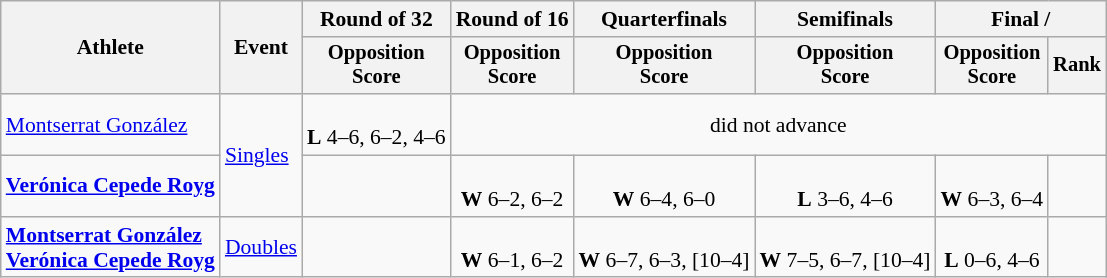<table class=wikitable style="font-size:90%">
<tr>
<th rowspan="2">Athlete</th>
<th rowspan="2">Event</th>
<th>Round of 32</th>
<th>Round of 16</th>
<th>Quarterfinals</th>
<th>Semifinals</th>
<th colspan=2>Final / </th>
</tr>
<tr style="font-size:95%">
<th>Opposition<br>Score</th>
<th>Opposition<br>Score</th>
<th>Opposition<br>Score</th>
<th>Opposition<br>Score</th>
<th>Opposition<br>Score</th>
<th>Rank</th>
</tr>
<tr align=center>
<td align=left><a href='#'>Montserrat González</a></td>
<td align=left rowspan=2><a href='#'>Singles</a></td>
<td><br><strong>L</strong> 4–6, 6–2, 4–6</td>
<td align=center colspan=5>did not advance</td>
</tr>
<tr align=center>
<td align=left><strong><a href='#'>Verónica Cepede Royg</a></strong></td>
<td></td>
<td><br><strong>W</strong> 6–2, 6–2</td>
<td><br><strong>W</strong> 6–4, 6–0</td>
<td><br><strong>L</strong> 3–6, 4–6</td>
<td><br><strong>W</strong> 6–3, 6–4</td>
<td></td>
</tr>
<tr align=center>
<td align=left><strong><a href='#'>Montserrat González</a><br><a href='#'>Verónica Cepede Royg</a></strong></td>
<td align=left><a href='#'>Doubles</a></td>
<td></td>
<td><br><strong>W</strong> 6–1, 6–2</td>
<td><br><strong>W</strong> 6–7, 6–3, [10–4]</td>
<td><br><strong>W</strong> 7–5, 6–7, [10–4]</td>
<td><br><strong>L</strong> 0–6, 4–6</td>
<td></td>
</tr>
</table>
